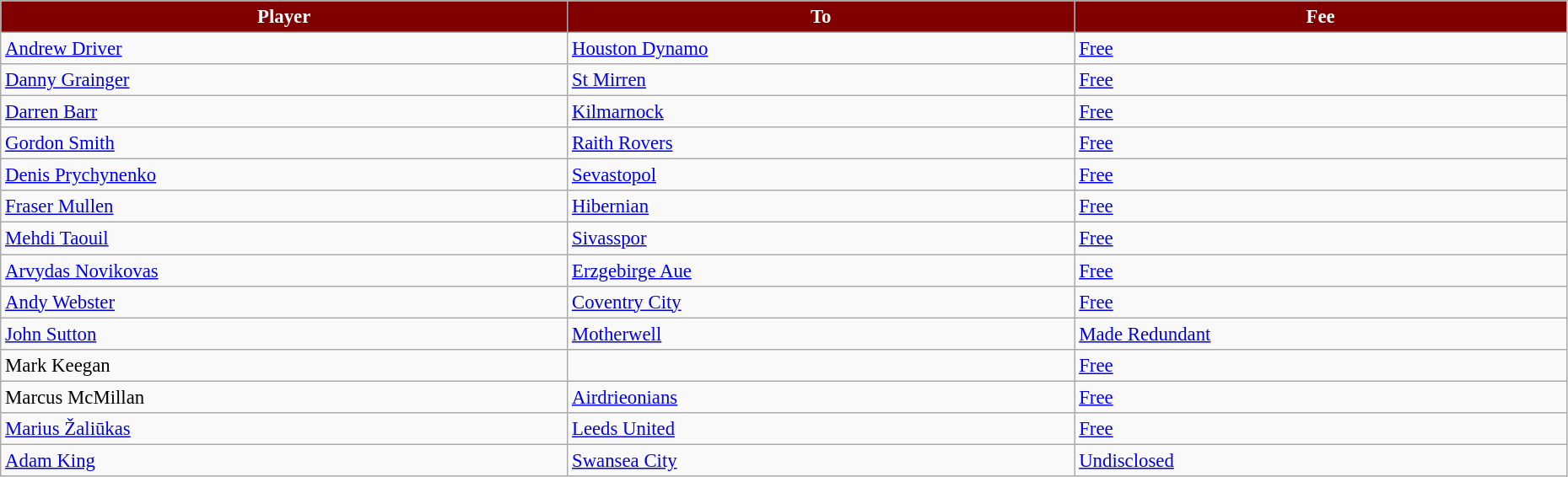<table class="wikitable" style="text-align:left; font-size:95%;width:98%;">
<tr>
<th style="background:maroon; color:white;">Player</th>
<th style="background:maroon; color:white;">To</th>
<th style="background:maroon; color:white;">Fee</th>
</tr>
<tr>
<td> <a href='#'>Andrew Driver</a></td>
<td> <a href='#'>Houston Dynamo</a></td>
<td><a href='#'>Free</a></td>
</tr>
<tr>
<td> <a href='#'>Danny Grainger</a></td>
<td> <a href='#'>St Mirren</a></td>
<td><a href='#'>Free</a></td>
</tr>
<tr>
<td> <a href='#'>Darren Barr</a></td>
<td> <a href='#'>Kilmarnock</a></td>
<td><a href='#'>Free</a></td>
</tr>
<tr>
<td> <a href='#'>Gordon Smith</a></td>
<td> <a href='#'>Raith Rovers</a></td>
<td><a href='#'>Free</a></td>
</tr>
<tr>
<td> <a href='#'>Denis Prychynenko</a></td>
<td> <a href='#'>Sevastopol</a></td>
<td><a href='#'>Free</a></td>
</tr>
<tr>
<td> <a href='#'>Fraser Mullen</a></td>
<td> <a href='#'>Hibernian</a></td>
<td><a href='#'>Free</a></td>
</tr>
<tr>
<td> <a href='#'>Mehdi Taouil</a></td>
<td> <a href='#'>Sivasspor</a></td>
<td><a href='#'>Free</a></td>
</tr>
<tr>
<td> <a href='#'>Arvydas Novikovas</a></td>
<td> <a href='#'>Erzgebirge Aue</a></td>
<td><a href='#'>Free</a></td>
</tr>
<tr>
<td> <a href='#'>Andy Webster</a></td>
<td> <a href='#'>Coventry City</a></td>
<td><a href='#'>Free</a></td>
</tr>
<tr>
<td> <a href='#'>John Sutton</a></td>
<td> <a href='#'>Motherwell</a></td>
<td><a href='#'>Made Redundant</a></td>
</tr>
<tr>
<td> Mark Keegan</td>
<td></td>
<td><a href='#'>Free</a></td>
</tr>
<tr>
<td> Marcus McMillan</td>
<td> <a href='#'>Airdrieonians</a></td>
<td><a href='#'>Free</a></td>
</tr>
<tr>
<td> <a href='#'>Marius Žaliūkas</a></td>
<td> <a href='#'>Leeds United</a></td>
<td><a href='#'>Free</a></td>
</tr>
<tr>
<td> <a href='#'>Adam King</a></td>
<td> <a href='#'>Swansea City</a></td>
<td><a href='#'>Undisclosed</a></td>
</tr>
</table>
